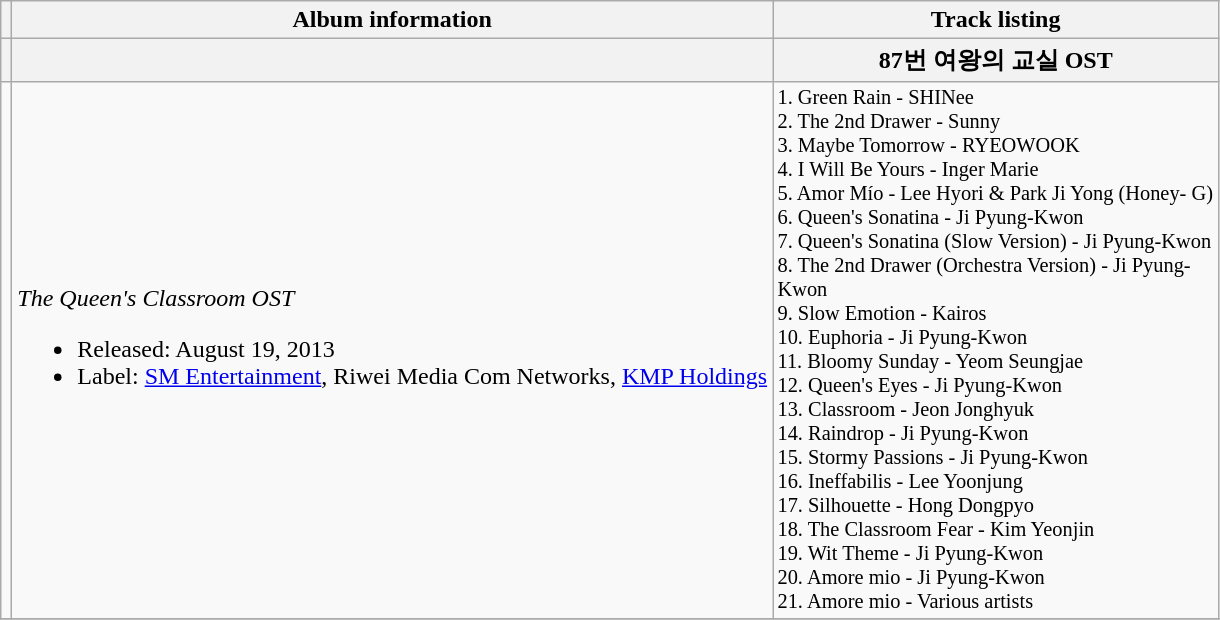<table class="wikitable">
<tr>
<th></th>
<th>Album information</th>
<th align="center" width="290px">Track listing</th>
</tr>
<tr>
<th></th>
<th></th>
<th>87번 여왕의 교실 OST</th>
</tr>
<tr>
<td></td>
<td><em>The Queen's Classroom OST</em><br><ul><li>Released: August 19, 2013</li><li>Label: <a href='#'>SM Entertainment</a>, Riwei Media Com Networks, <a href='#'>KMP Holdings</a></li></ul></td>
<td style="font-size: 85%;">1. Green Rain - SHINee<br>2. The 2nd Drawer - Sunny<br>3. Maybe Tomorrow - RYEOWOOK<br>4. I Will Be Yours - Inger Marie<br>5. Amor Mío - Lee Hyori & Park Ji Yong (Honey- G)<br>6. Queen's Sonatina - Ji Pyung-Kwon<br>7. Queen's Sonatina (Slow Version) - Ji Pyung-Kwon<br>8. The 2nd Drawer (Orchestra Version) - Ji Pyung-<br>Kwon<br>9. Slow Emotion - Kairos<br>10. Euphoria - Ji Pyung-Kwon<br>11. Bloomy Sunday - Yeom Seungjae<br>12. Queen's Eyes - Ji Pyung-Kwon<br>13. Classroom - Jeon Jonghyuk<br>14. Raindrop - Ji Pyung-Kwon<br>15. Stormy Passions - Ji Pyung-Kwon<br>16. Ineffabilis - Lee Yoonjung<br>17. Silhouette - Hong Dongpyo<br>18. The Classroom Fear - Kim Yeonjin<br>19. Wit Theme - Ji Pyung-Kwon<br>20. Amore mio - Ji Pyung-Kwon<br>21. Amore mio - Various artists</td>
</tr>
<tr>
</tr>
</table>
